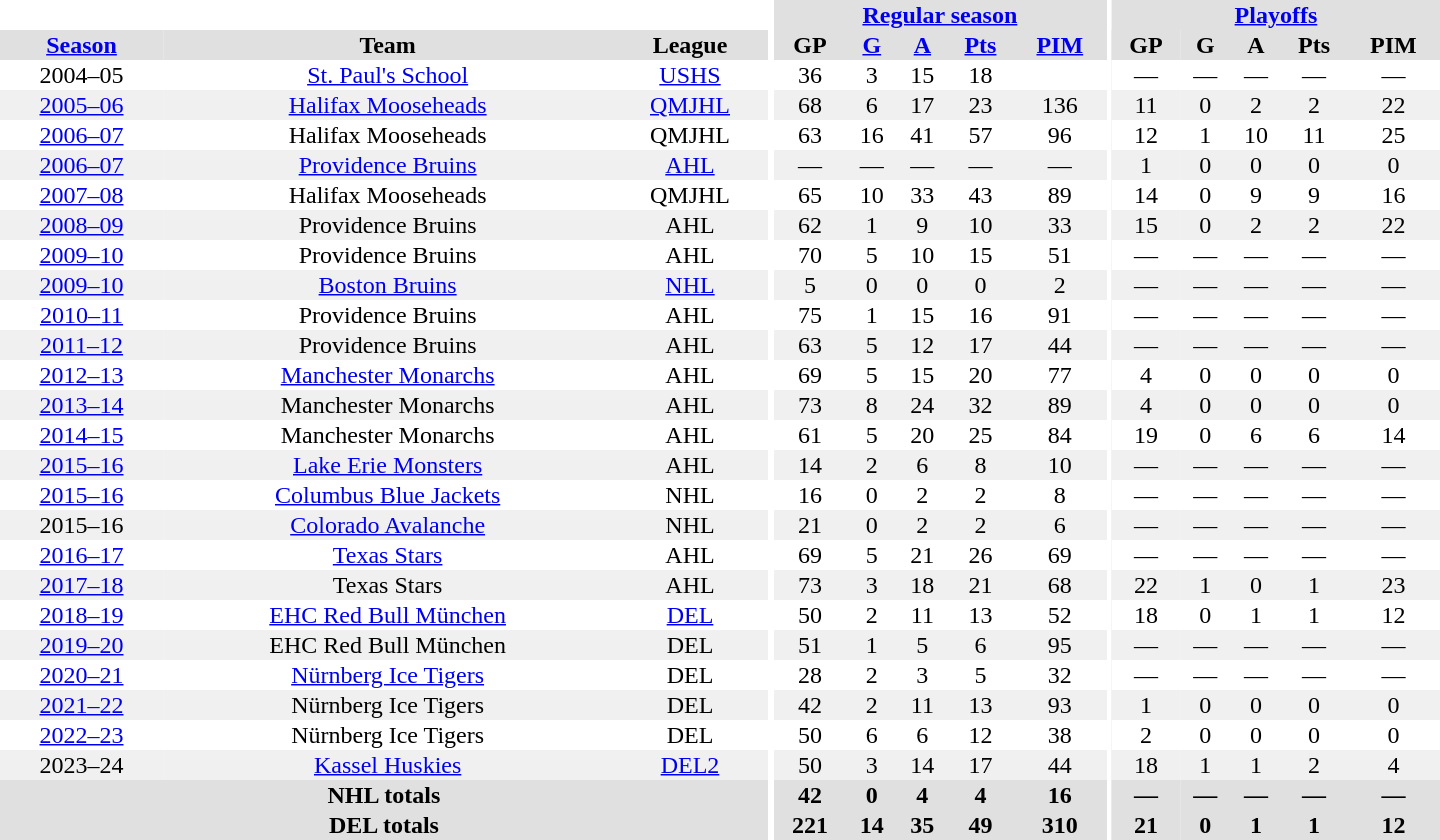<table border="0" cellpadding="1" cellspacing="0" style="text-align:center; width:60em">
<tr bgcolor="#e0e0e0">
<th colspan="3" bgcolor="#ffffff"></th>
<th rowspan="99" bgcolor="#ffffff"></th>
<th colspan="5"><a href='#'>Regular season</a></th>
<th rowspan="99" bgcolor="#ffffff"></th>
<th colspan="5"><a href='#'>Playoffs</a></th>
</tr>
<tr bgcolor="#e0e0e0">
<th><a href='#'>Season</a></th>
<th>Team</th>
<th>League</th>
<th>GP</th>
<th><a href='#'>G</a></th>
<th><a href='#'>A</a></th>
<th><a href='#'>Pts</a></th>
<th><a href='#'>PIM</a></th>
<th>GP</th>
<th>G</th>
<th>A</th>
<th>Pts</th>
<th>PIM</th>
</tr>
<tr>
<td>2004–05</td>
<td><a href='#'>St. Paul's School</a></td>
<td><a href='#'>USHS</a></td>
<td>36</td>
<td>3</td>
<td>15</td>
<td>18</td>
<td></td>
<td>—</td>
<td>—</td>
<td>—</td>
<td>—</td>
<td>—</td>
</tr>
<tr bgcolor="#f0f0f0">
<td><a href='#'>2005–06</a></td>
<td><a href='#'>Halifax Mooseheads</a></td>
<td><a href='#'>QMJHL</a></td>
<td>68</td>
<td>6</td>
<td>17</td>
<td>23</td>
<td>136</td>
<td>11</td>
<td>0</td>
<td>2</td>
<td>2</td>
<td>22</td>
</tr>
<tr>
<td><a href='#'>2006–07</a></td>
<td>Halifax Mooseheads</td>
<td>QMJHL</td>
<td>63</td>
<td>16</td>
<td>41</td>
<td>57</td>
<td>96</td>
<td>12</td>
<td>1</td>
<td>10</td>
<td>11</td>
<td>25</td>
</tr>
<tr bgcolor="#f0f0f0">
<td><a href='#'>2006–07</a></td>
<td><a href='#'>Providence Bruins</a></td>
<td><a href='#'>AHL</a></td>
<td>—</td>
<td>—</td>
<td>—</td>
<td>—</td>
<td>—</td>
<td>1</td>
<td>0</td>
<td>0</td>
<td>0</td>
<td>0</td>
</tr>
<tr>
<td><a href='#'>2007–08</a></td>
<td>Halifax Mooseheads</td>
<td>QMJHL</td>
<td>65</td>
<td>10</td>
<td>33</td>
<td>43</td>
<td>89</td>
<td>14</td>
<td>0</td>
<td>9</td>
<td>9</td>
<td>16</td>
</tr>
<tr bgcolor="#f0f0f0">
<td><a href='#'>2008–09</a></td>
<td>Providence Bruins</td>
<td>AHL</td>
<td>62</td>
<td>1</td>
<td>9</td>
<td>10</td>
<td>33</td>
<td>15</td>
<td>0</td>
<td>2</td>
<td>2</td>
<td>22</td>
</tr>
<tr>
<td><a href='#'>2009–10</a></td>
<td>Providence Bruins</td>
<td>AHL</td>
<td>70</td>
<td>5</td>
<td>10</td>
<td>15</td>
<td>51</td>
<td>—</td>
<td>—</td>
<td>—</td>
<td>—</td>
<td>—</td>
</tr>
<tr bgcolor="#f0f0f0">
<td><a href='#'>2009–10</a></td>
<td><a href='#'>Boston Bruins</a></td>
<td><a href='#'>NHL</a></td>
<td>5</td>
<td>0</td>
<td>0</td>
<td>0</td>
<td>2</td>
<td>—</td>
<td>—</td>
<td>—</td>
<td>—</td>
<td>—</td>
</tr>
<tr>
<td><a href='#'>2010–11</a></td>
<td>Providence Bruins</td>
<td>AHL</td>
<td>75</td>
<td>1</td>
<td>15</td>
<td>16</td>
<td>91</td>
<td>—</td>
<td>—</td>
<td>—</td>
<td>—</td>
<td>—</td>
</tr>
<tr bgcolor="#f0f0f0">
<td><a href='#'>2011–12</a></td>
<td>Providence Bruins</td>
<td>AHL</td>
<td>63</td>
<td>5</td>
<td>12</td>
<td>17</td>
<td>44</td>
<td>—</td>
<td>—</td>
<td>—</td>
<td>—</td>
<td>—</td>
</tr>
<tr>
<td><a href='#'>2012–13</a></td>
<td><a href='#'>Manchester Monarchs</a></td>
<td>AHL</td>
<td>69</td>
<td>5</td>
<td>15</td>
<td>20</td>
<td>77</td>
<td>4</td>
<td>0</td>
<td>0</td>
<td>0</td>
<td>0</td>
</tr>
<tr bgcolor="#f0f0f0">
<td><a href='#'>2013–14</a></td>
<td>Manchester Monarchs</td>
<td>AHL</td>
<td>73</td>
<td>8</td>
<td>24</td>
<td>32</td>
<td>89</td>
<td>4</td>
<td>0</td>
<td>0</td>
<td>0</td>
<td>0</td>
</tr>
<tr>
<td><a href='#'>2014–15</a></td>
<td>Manchester Monarchs</td>
<td>AHL</td>
<td>61</td>
<td>5</td>
<td>20</td>
<td>25</td>
<td>84</td>
<td>19</td>
<td>0</td>
<td>6</td>
<td>6</td>
<td>14</td>
</tr>
<tr bgcolor="#f0f0f0">
<td><a href='#'>2015–16</a></td>
<td><a href='#'>Lake Erie Monsters</a></td>
<td>AHL</td>
<td>14</td>
<td>2</td>
<td>6</td>
<td>8</td>
<td>10</td>
<td>—</td>
<td>—</td>
<td>—</td>
<td>—</td>
<td>—</td>
</tr>
<tr>
<td><a href='#'>2015–16</a></td>
<td><a href='#'>Columbus Blue Jackets</a></td>
<td>NHL</td>
<td>16</td>
<td>0</td>
<td>2</td>
<td>2</td>
<td>8</td>
<td>—</td>
<td>—</td>
<td>—</td>
<td>—</td>
<td>—</td>
</tr>
<tr bgcolor="#f0f0f0">
<td>2015–16</td>
<td><a href='#'>Colorado Avalanche</a></td>
<td>NHL</td>
<td>21</td>
<td>0</td>
<td>2</td>
<td>2</td>
<td>6</td>
<td>—</td>
<td>—</td>
<td>—</td>
<td>—</td>
<td>—</td>
</tr>
<tr>
<td><a href='#'>2016–17</a></td>
<td><a href='#'>Texas Stars</a></td>
<td>AHL</td>
<td>69</td>
<td>5</td>
<td>21</td>
<td>26</td>
<td>69</td>
<td>—</td>
<td>—</td>
<td>—</td>
<td>—</td>
<td>—</td>
</tr>
<tr bgcolor="#f0f0f0">
<td><a href='#'>2017–18</a></td>
<td>Texas Stars</td>
<td>AHL</td>
<td>73</td>
<td>3</td>
<td>18</td>
<td>21</td>
<td>68</td>
<td>22</td>
<td>1</td>
<td>0</td>
<td>1</td>
<td>23</td>
</tr>
<tr>
<td><a href='#'>2018–19</a></td>
<td><a href='#'>EHC Red Bull München</a></td>
<td><a href='#'>DEL</a></td>
<td>50</td>
<td>2</td>
<td>11</td>
<td>13</td>
<td>52</td>
<td>18</td>
<td>0</td>
<td>1</td>
<td>1</td>
<td>12</td>
</tr>
<tr bgcolor="#f0f0f0">
<td><a href='#'>2019–20</a></td>
<td>EHC Red Bull München</td>
<td>DEL</td>
<td>51</td>
<td>1</td>
<td>5</td>
<td>6</td>
<td>95</td>
<td>—</td>
<td>—</td>
<td>—</td>
<td>—</td>
<td>—</td>
</tr>
<tr>
<td><a href='#'>2020–21</a></td>
<td><a href='#'>Nürnberg Ice Tigers</a></td>
<td>DEL</td>
<td>28</td>
<td>2</td>
<td>3</td>
<td>5</td>
<td>32</td>
<td>—</td>
<td>—</td>
<td>—</td>
<td>—</td>
<td>—</td>
</tr>
<tr bgcolor="#f0f0f0">
<td><a href='#'>2021–22</a></td>
<td>Nürnberg Ice Tigers</td>
<td>DEL</td>
<td>42</td>
<td>2</td>
<td>11</td>
<td>13</td>
<td>93</td>
<td>1</td>
<td>0</td>
<td>0</td>
<td>0</td>
<td>0</td>
</tr>
<tr>
<td><a href='#'>2022–23</a></td>
<td>Nürnberg Ice Tigers</td>
<td>DEL</td>
<td>50</td>
<td>6</td>
<td>6</td>
<td>12</td>
<td>38</td>
<td>2</td>
<td>0</td>
<td>0</td>
<td>0</td>
<td>0</td>
</tr>
<tr bgcolor="#f0f0f0">
<td>2023–24</td>
<td><a href='#'>Kassel Huskies</a></td>
<td><a href='#'>DEL2</a></td>
<td>50</td>
<td>3</td>
<td>14</td>
<td>17</td>
<td>44</td>
<td>18</td>
<td>1</td>
<td>1</td>
<td>2</td>
<td>4</td>
</tr>
<tr bgcolor="#e0e0e0">
<th colspan="3">NHL totals</th>
<th>42</th>
<th>0</th>
<th>4</th>
<th>4</th>
<th>16</th>
<th>—</th>
<th>—</th>
<th>—</th>
<th>—</th>
<th>—</th>
</tr>
<tr bgcolor="#e0e0e0">
<th colspan="3">DEL totals</th>
<th>221</th>
<th>14</th>
<th>35</th>
<th>49</th>
<th>310</th>
<th>21</th>
<th>0</th>
<th>1</th>
<th>1</th>
<th>12</th>
</tr>
</table>
